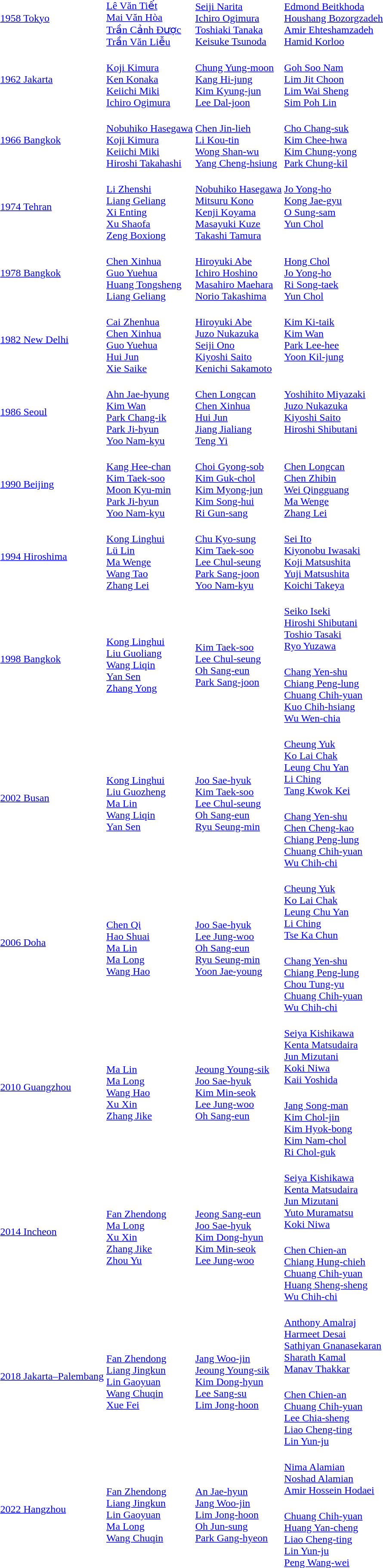<table>
<tr>
<td><a href='#'>1958 Tokyo</a></td>
<td><br><a href='#'>Lê Văn Tiết</a><br><a href='#'>Mai Văn Hòa</a><br><a href='#'>Trần Cảnh Được</a><br><a href='#'>Trần Văn Liễu</a></td>
<td><br><a href='#'>Seiji Narita</a><br><a href='#'>Ichiro Ogimura</a><br><a href='#'>Toshiaki Tanaka</a><br><a href='#'>Keisuke Tsunoda</a></td>
<td><br><a href='#'>Edmond Beitkhoda</a><br><a href='#'>Houshang Bozorgzadeh</a><br><a href='#'>Amir Ehteshamzadeh</a><br><a href='#'>Hamid Korloo</a></td>
</tr>
<tr>
<td><a href='#'>1962 Jakarta</a></td>
<td><br><a href='#'>Koji Kimura</a><br><a href='#'>Ken Konaka</a><br><a href='#'>Keiichi Miki</a><br><a href='#'>Ichiro Ogimura</a></td>
<td><br><a href='#'>Chung Yung-moon</a><br><a href='#'>Kang Hi-jung</a><br><a href='#'>Kim Kyung-jun</a><br><a href='#'>Lee Dal-joon</a></td>
<td><br><a href='#'>Goh Soo Nam</a><br><a href='#'>Lim Jit Choon</a><br><a href='#'>Lim Wai Sheng</a><br><a href='#'>Sim Poh Lin</a></td>
</tr>
<tr>
<td><a href='#'>1966 Bangkok</a></td>
<td><br><a href='#'>Nobuhiko Hasegawa</a><br><a href='#'>Koji Kimura</a><br><a href='#'>Keiichi Miki</a><br><a href='#'>Hiroshi Takahashi</a></td>
<td><br><a href='#'>Chen Jin-lieh</a><br><a href='#'>Li Kou-tin</a><br><a href='#'>Wong Shan-wu</a><br><a href='#'>Yang Cheng-hsiung</a></td>
<td><br><a href='#'>Cho Chang-suk</a><br><a href='#'>Kim Chee-hwa</a><br><a href='#'>Kim Chung-yong</a><br><a href='#'>Park Chung-kil</a></td>
</tr>
<tr>
<td><a href='#'>1974 Tehran</a></td>
<td><br><a href='#'>Li Zhenshi</a><br><a href='#'>Liang Geliang</a><br><a href='#'>Xi Enting</a><br><a href='#'>Xu Shaofa</a><br><a href='#'>Zeng Boxiong</a></td>
<td><br><a href='#'>Nobuhiko Hasegawa</a><br><a href='#'>Mitsuru Kono</a><br><a href='#'>Kenji Koyama</a><br><a href='#'>Masayuki Kuze</a><br><a href='#'>Takashi Tamura</a></td>
<td valign="top"><br><a href='#'>Jo Yong-ho</a><br><a href='#'>Kong Jae-gyu</a><br><a href='#'>O Sung-sam</a><br><a href='#'>Yun Chol</a></td>
</tr>
<tr>
<td><a href='#'>1978 Bangkok</a></td>
<td><br><a href='#'>Chen Xinhua</a><br><a href='#'>Guo Yuehua</a><br><a href='#'>Huang Tongsheng</a><br><a href='#'>Liang Geliang</a></td>
<td><br><a href='#'>Hiroyuki Abe</a><br><a href='#'>Ichiro Hoshino</a><br><a href='#'>Masahiro Maehara</a><br><a href='#'>Norio Takashima</a></td>
<td><br><a href='#'>Hong Chol</a><br><a href='#'>Jo Yong-ho</a><br><a href='#'>Ri Song-taek</a><br><a href='#'>Yun Chol</a></td>
</tr>
<tr>
<td><a href='#'>1982 New Delhi</a></td>
<td><br><a href='#'>Cai Zhenhua</a><br><a href='#'>Chen Xinhua</a><br><a href='#'>Guo Yuehua</a><br><a href='#'>Hui Jun</a><br><a href='#'>Xie Saike</a></td>
<td><br><a href='#'>Hiroyuki Abe</a><br><a href='#'>Juzo Nukazuka</a><br><a href='#'>Seiji Ono</a><br><a href='#'>Kiyoshi Saito</a><br><a href='#'>Kenichi Sakamoto</a></td>
<td valign=top><br><a href='#'>Kim Ki-taik</a><br><a href='#'>Kim Wan</a><br><a href='#'>Park Lee-hee</a><br><a href='#'>Yoon Kil-jung</a></td>
</tr>
<tr>
<td><a href='#'>1986 Seoul</a></td>
<td><br><a href='#'>Ahn Jae-hyung</a><br><a href='#'>Kim Wan</a><br><a href='#'>Park Chang-ik</a><br><a href='#'>Park Ji-hyun</a><br><a href='#'>Yoo Nam-kyu</a></td>
<td><br><a href='#'>Chen Longcan</a><br><a href='#'>Chen Xinhua</a><br><a href='#'>Hui Jun</a><br><a href='#'>Jiang Jialiang</a><br><a href='#'>Teng Yi</a></td>
<td valign=top><br><a href='#'>Yoshihito Miyazaki</a><br><a href='#'>Juzo Nukazuka</a><br><a href='#'>Kiyoshi Saito</a><br><a href='#'>Hiroshi Shibutani</a></td>
</tr>
<tr>
<td><a href='#'>1990 Beijing</a></td>
<td><br><a href='#'>Kang Hee-chan</a><br><a href='#'>Kim Taek-soo</a><br><a href='#'>Moon Kyu-min</a><br><a href='#'>Park Ji-hyun</a><br><a href='#'>Yoo Nam-kyu</a></td>
<td><br><a href='#'>Choi Gyong-sob</a><br><a href='#'>Kim Guk-chol</a><br><a href='#'>Kim Myong-jun</a><br><a href='#'>Kim Song-hui</a><br><a href='#'>Ri Gun-sang</a></td>
<td><br><a href='#'>Chen Longcan</a><br><a href='#'>Chen Zhibin</a><br><a href='#'>Wei Qingguang</a><br><a href='#'>Ma Wenge</a><br><a href='#'>Zhang Lei</a></td>
</tr>
<tr>
<td><a href='#'>1994 Hiroshima</a></td>
<td><br><a href='#'>Kong Linghui</a><br><a href='#'>Lü Lin</a><br><a href='#'>Ma Wenge</a><br><a href='#'>Wang Tao</a><br><a href='#'>Zhang Lei</a></td>
<td><br><a href='#'>Chu Kyo-sung</a><br><a href='#'>Kim Taek-soo</a><br><a href='#'>Lee Chul-seung</a><br><a href='#'>Park Sang-joon</a><br><a href='#'>Yoo Nam-kyu</a></td>
<td><br><a href='#'>Sei Ito</a><br><a href='#'>Kiyonobu Iwasaki</a><br><a href='#'>Koji Matsushita</a><br><a href='#'>Yuji Matsushita</a><br><a href='#'>Koichi Takeya</a></td>
</tr>
<tr>
<td rowspan=2><a href='#'>1998 Bangkok</a></td>
<td rowspan=2><br><a href='#'>Kong Linghui</a><br><a href='#'>Liu Guoliang</a><br><a href='#'>Wang Liqin</a><br><a href='#'>Yan Sen</a><br><a href='#'>Zhang Yong</a></td>
<td rowspan=2><br><a href='#'>Kim Taek-soo</a><br><a href='#'>Lee Chul-seung</a><br><a href='#'>Oh Sang-eun</a><br><a href='#'>Park Sang-joon</a></td>
<td><br><a href='#'>Seiko Iseki</a><br><a href='#'>Hiroshi Shibutani</a><br><a href='#'>Toshio Tasaki</a><br><a href='#'>Ryo Yuzawa</a></td>
</tr>
<tr>
<td><br><a href='#'>Chang Yen-shu</a><br><a href='#'>Chiang Peng-lung</a><br><a href='#'>Chuang Chih-yuan</a><br><a href='#'>Kuo Chih-hsiang</a><br><a href='#'>Wu Wen-chia</a></td>
</tr>
<tr>
<td rowspan=2><a href='#'>2002 Busan</a></td>
<td rowspan=2><br><a href='#'>Kong Linghui</a><br><a href='#'>Liu Guozheng</a><br><a href='#'>Ma Lin</a><br><a href='#'>Wang Liqin</a><br><a href='#'>Yan Sen</a></td>
<td rowspan=2><br><a href='#'>Joo Sae-hyuk</a><br><a href='#'>Kim Taek-soo</a><br><a href='#'>Lee Chul-seung</a><br><a href='#'>Oh Sang-eun</a><br><a href='#'>Ryu Seung-min</a></td>
<td><br><a href='#'>Cheung Yuk</a><br><a href='#'>Ko Lai Chak</a><br><a href='#'>Leung Chu Yan</a><br><a href='#'>Li Ching</a><br><a href='#'>Tang Kwok Kei</a></td>
</tr>
<tr>
<td><br><a href='#'>Chang Yen-shu</a><br><a href='#'>Chen Cheng-kao</a><br><a href='#'>Chiang Peng-lung</a><br><a href='#'>Chuang Chih-yuan</a><br><a href='#'>Wu Chih-chi</a></td>
</tr>
<tr>
<td rowspan=2><a href='#'>2006 Doha</a></td>
<td rowspan=2><br><a href='#'>Chen Qi</a><br><a href='#'>Hao Shuai</a><br><a href='#'>Ma Lin</a><br><a href='#'>Ma Long</a><br><a href='#'>Wang Hao</a></td>
<td rowspan=2><br><a href='#'>Joo Sae-hyuk</a><br><a href='#'>Lee Jung-woo</a><br><a href='#'>Oh Sang-eun</a><br><a href='#'>Ryu Seung-min</a><br><a href='#'>Yoon Jae-young</a></td>
<td><br><a href='#'>Cheung Yuk</a><br><a href='#'>Ko Lai Chak</a><br><a href='#'>Leung Chu Yan</a><br><a href='#'>Li Ching</a><br><a href='#'>Tse Ka Chun</a></td>
</tr>
<tr>
<td><br><a href='#'>Chang Yen-shu</a><br><a href='#'>Chiang Peng-lung</a><br><a href='#'>Chou Tung-yu</a><br><a href='#'>Chuang Chih-yuan</a><br><a href='#'>Wu Chih-chi</a></td>
</tr>
<tr>
<td rowspan=2><a href='#'>2010 Guangzhou</a></td>
<td rowspan=2><br><a href='#'>Ma Lin</a><br><a href='#'>Ma Long</a><br><a href='#'>Wang Hao</a><br><a href='#'>Xu Xin</a><br><a href='#'>Zhang Jike</a></td>
<td rowspan=2><br><a href='#'>Jeoung Young-sik</a><br><a href='#'>Joo Sae-hyuk</a><br><a href='#'>Kim Min-seok</a><br><a href='#'>Lee Jung-woo</a><br><a href='#'>Oh Sang-eun</a></td>
<td><br><a href='#'>Seiya Kishikawa</a><br><a href='#'>Kenta Matsudaira</a><br><a href='#'>Jun Mizutani</a><br><a href='#'>Koki Niwa</a><br><a href='#'>Kaii Yoshida</a></td>
</tr>
<tr>
<td><br><a href='#'>Jang Song-man</a><br><a href='#'>Kim Chol-jin</a><br><a href='#'>Kim Hyok-bong</a><br><a href='#'>Kim Nam-chol</a><br><a href='#'>Ri Chol-guk</a></td>
</tr>
<tr>
<td rowspan=2><a href='#'>2014 Incheon</a></td>
<td rowspan=2><br><a href='#'>Fan Zhendong</a><br><a href='#'>Ma Long</a><br><a href='#'>Xu Xin</a><br><a href='#'>Zhang Jike</a><br><a href='#'>Zhou Yu</a></td>
<td rowspan=2><br><a href='#'>Jeong Sang-eun</a><br><a href='#'>Joo Sae-hyuk</a><br><a href='#'>Kim Dong-hyun</a><br><a href='#'>Kim Min-seok</a><br><a href='#'>Lee Jung-woo</a></td>
<td><br><a href='#'>Seiya Kishikawa</a><br><a href='#'>Kenta Matsudaira</a><br><a href='#'>Jun Mizutani</a><br><a href='#'>Yuto Muramatsu</a><br><a href='#'>Koki Niwa</a></td>
</tr>
<tr>
<td><br><a href='#'>Chen Chien-an</a><br><a href='#'>Chiang Hung-chieh</a><br><a href='#'>Chuang Chih-yuan</a><br><a href='#'>Huang Sheng-sheng</a><br><a href='#'>Wu Chih-chi</a></td>
</tr>
<tr>
<td rowspan=2><a href='#'>2018 Jakarta–Palembang</a></td>
<td rowspan=2><br><a href='#'>Fan Zhendong</a><br><a href='#'>Liang Jingkun</a><br><a href='#'>Lin Gaoyuan</a><br><a href='#'>Wang Chuqin</a><br><a href='#'>Xue Fei</a></td>
<td rowspan=2><br><a href='#'>Jang Woo-jin</a><br><a href='#'>Jeoung Young-sik</a><br><a href='#'>Kim Dong-hyun</a><br><a href='#'>Lee Sang-su</a><br><a href='#'>Lim Jong-hoon</a></td>
<td><br><a href='#'>Anthony Amalraj</a><br><a href='#'>Harmeet Desai</a><br><a href='#'>Sathiyan Gnanasekaran</a><br><a href='#'>Sharath Kamal</a><br><a href='#'>Manav Thakkar</a></td>
</tr>
<tr>
<td><br><a href='#'>Chen Chien-an</a><br><a href='#'>Chuang Chih-yuan</a><br><a href='#'>Lee Chia-sheng</a><br><a href='#'>Liao Cheng-ting</a><br><a href='#'>Lin Yun-ju</a></td>
</tr>
<tr>
<td rowspan=2><a href='#'>2022 Hangzhou</a></td>
<td rowspan=2><br><a href='#'>Fan Zhendong</a><br><a href='#'>Liang Jingkun</a><br><a href='#'>Lin Gaoyuan</a><br><a href='#'>Ma Long</a><br><a href='#'>Wang Chuqin</a></td>
<td rowspan=2><br><a href='#'>An Jae-hyun</a><br><a href='#'>Jang Woo-jin</a><br><a href='#'>Lim Jong-hoon</a><br><a href='#'>Oh Jun-sung</a><br><a href='#'>Park Gang-hyeon</a></td>
<td><br><a href='#'>Nima Alamian</a><br><a href='#'>Noshad Alamian</a><br><a href='#'>Amir Hossein Hodaei</a></td>
</tr>
<tr>
<td><br><a href='#'>Chuang Chih-yuan</a><br><a href='#'>Huang Yan-cheng</a><br><a href='#'>Liao Cheng-ting</a><br><a href='#'>Lin Yun-ju</a><br><a href='#'>Peng Wang-wei</a></td>
</tr>
</table>
